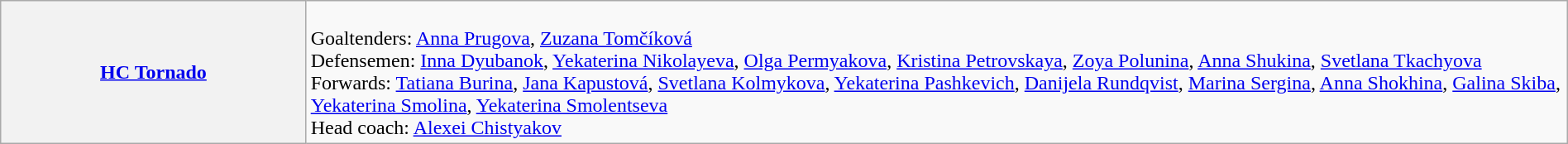<table class="wikitable" width="100%">
<tr align="left">
<th width="19.5%"><strong> <a href='#'>HC Tornado</a></strong></th>
<td><br>Goaltenders: <a href='#'>Anna Prugova</a>, <a href='#'>Zuzana Tomčíková</a><br>Defensemen: <a href='#'>Inna Dyubanok</a>, <a href='#'>Yekaterina Nikolayeva</a>, <a href='#'>Olga Permyakova</a>, <a href='#'>Kristina Petrovskaya</a>, <a href='#'>Zoya Polunina</a>, <a href='#'>Anna Shukina</a>, <a href='#'>Svetlana Tkachyova</a><br>Forwards: <a href='#'>Tatiana Burina</a>, <a href='#'>Jana Kapustová</a>, <a href='#'>Svetlana Kolmykova</a>, <a href='#'>Yekaterina Pashkevich</a>, <a href='#'>Danijela Rundqvist</a>, <a href='#'>Marina Sergina</a>, <a href='#'>Anna Shokhina</a>, <a href='#'>Galina Skiba</a>, <a href='#'>Yekaterina Smolina</a>, <a href='#'>Yekaterina Smolentseva</a><br><div>
Head coach:  <a href='#'>Alexei Chistyakov</a>
</div></td>
</tr>
</table>
